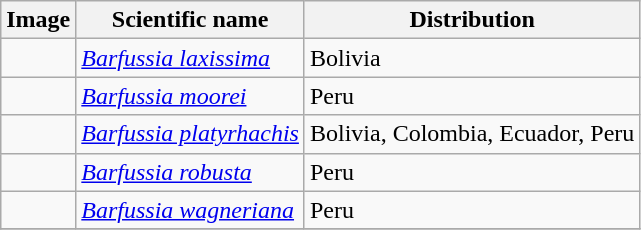<table class="wikitable">
<tr>
<th>Image</th>
<th>Scientific name</th>
<th>Distribution</th>
</tr>
<tr>
<td></td>
<td><em><a href='#'>Barfussia laxissima</a></em> </td>
<td>Bolivia</td>
</tr>
<tr>
<td></td>
<td><em><a href='#'>Barfussia moorei</a></em> </td>
<td>Peru</td>
</tr>
<tr>
<td></td>
<td><em><a href='#'>Barfussia platyrhachis</a></em> </td>
<td>Bolivia, Colombia, Ecuador, Peru</td>
</tr>
<tr>
<td></td>
<td><em><a href='#'>Barfussia robusta</a></em> </td>
<td>Peru</td>
</tr>
<tr>
<td></td>
<td><em><a href='#'>Barfussia wagneriana</a></em> </td>
<td>Peru</td>
</tr>
<tr>
</tr>
</table>
